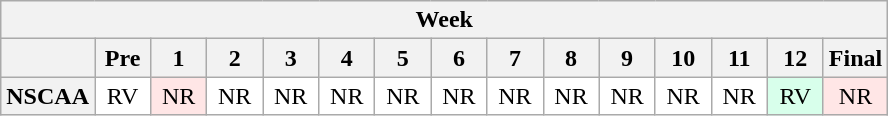<table class="wikitable" style="white-space:nowrap;">
<tr>
<th colspan="25">Week</th>
</tr>
<tr>
<th scope="col" width="30"></th>
<th scope="col" width="30">Pre</th>
<th scope="col" width="30">1</th>
<th scope="col" width="30">2</th>
<th scope="col" width="30">3</th>
<th scope="col" width="30">4</th>
<th scope="col" width="30">5</th>
<th scope="col" width="30">6</th>
<th scope="col" width="30">7</th>
<th scope="col" width="30">8</th>
<th scope="col" width="30">9</th>
<th scope="col" width="30">10</th>
<th scope="col" width="30">11</th>
<th scope="col" width="30">12</th>
<th scope="col" width="30">Final</th>
</tr>
<tr style="text-align:center;">
<th>NSCAA</th>
<td bgcolor=FFFFFF>RV</td>
<td bgcolor=FFE6E6>NR</td>
<td bgcolor=FFFFFF>NR</td>
<td bgcolor=FFFFFF>NR</td>
<td bgcolor=FFFFFF>NR</td>
<td bgcolor=FFFFFF>NR</td>
<td bgcolor=FFFFFF>NR</td>
<td bgcolor=FFFFFF>NR</td>
<td bgcolor=FFFFFF>NR</td>
<td bgcolor=FFFFFF>NR</td>
<td bgcolor=FFFFFF>NR</td>
<td bgcolor=FFFFFF>NR</td>
<td bgcolor=D8FFEB>RV</td>
<td bgcolor=FFE6E6>NR</td>
</tr>
</table>
